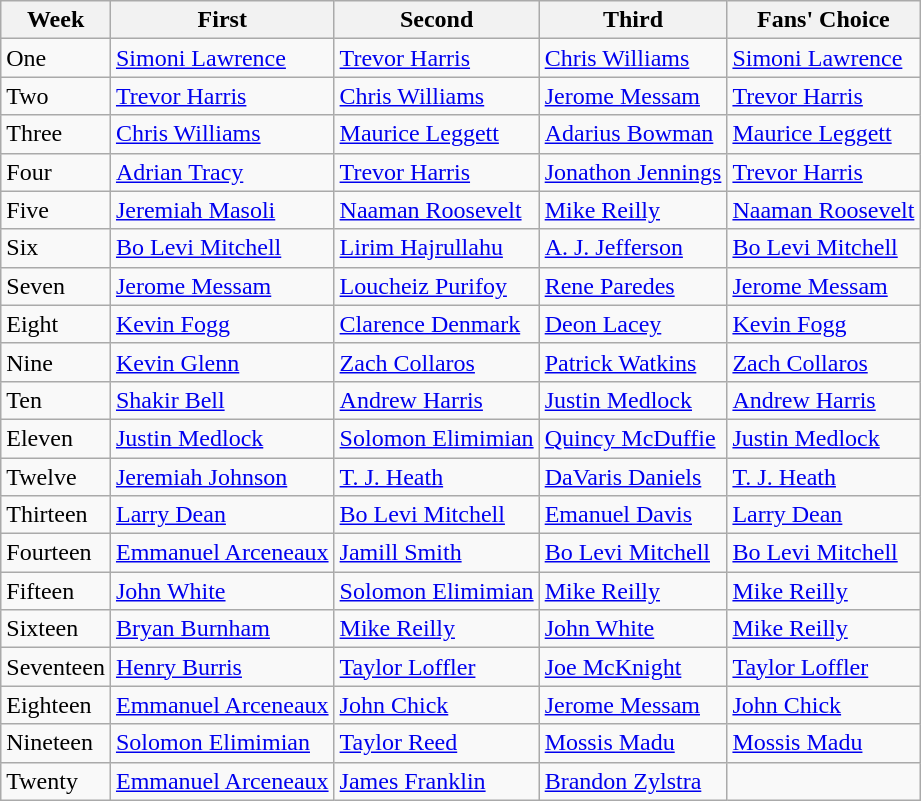<table class="wikitable">
<tr>
<th>Week</th>
<th>First</th>
<th>Second</th>
<th>Third</th>
<th>Fans' Choice</th>
</tr>
<tr>
<td>One</td>
<td><a href='#'>Simoni Lawrence</a></td>
<td><a href='#'>Trevor Harris</a></td>
<td><a href='#'>Chris Williams</a></td>
<td><a href='#'>Simoni Lawrence</a></td>
</tr>
<tr>
<td>Two</td>
<td><a href='#'>Trevor Harris</a></td>
<td><a href='#'>Chris Williams</a></td>
<td><a href='#'>Jerome Messam</a></td>
<td><a href='#'>Trevor Harris</a></td>
</tr>
<tr>
<td>Three</td>
<td><a href='#'>Chris Williams</a></td>
<td><a href='#'>Maurice Leggett</a></td>
<td><a href='#'>Adarius Bowman</a></td>
<td><a href='#'>Maurice Leggett</a></td>
</tr>
<tr>
<td>Four</td>
<td><a href='#'>Adrian Tracy</a></td>
<td><a href='#'>Trevor Harris</a></td>
<td><a href='#'>Jonathon Jennings</a></td>
<td><a href='#'>Trevor Harris</a></td>
</tr>
<tr>
<td>Five</td>
<td><a href='#'>Jeremiah Masoli</a></td>
<td><a href='#'>Naaman Roosevelt</a></td>
<td><a href='#'>Mike Reilly</a></td>
<td><a href='#'>Naaman Roosevelt</a></td>
</tr>
<tr>
<td>Six</td>
<td><a href='#'>Bo Levi Mitchell</a></td>
<td><a href='#'>Lirim Hajrullahu</a></td>
<td><a href='#'>A. J. Jefferson</a></td>
<td><a href='#'>Bo Levi Mitchell</a></td>
</tr>
<tr>
<td>Seven</td>
<td><a href='#'>Jerome Messam</a></td>
<td><a href='#'>Loucheiz Purifoy</a></td>
<td><a href='#'>Rene Paredes</a></td>
<td><a href='#'>Jerome Messam</a></td>
</tr>
<tr>
<td>Eight</td>
<td><a href='#'>Kevin Fogg</a></td>
<td><a href='#'>Clarence Denmark</a></td>
<td><a href='#'>Deon Lacey</a></td>
<td><a href='#'>Kevin Fogg</a></td>
</tr>
<tr>
<td>Nine</td>
<td><a href='#'>Kevin Glenn</a></td>
<td><a href='#'>Zach Collaros</a></td>
<td><a href='#'>Patrick Watkins</a></td>
<td><a href='#'>Zach Collaros</a></td>
</tr>
<tr>
<td>Ten</td>
<td><a href='#'>Shakir Bell</a></td>
<td><a href='#'>Andrew Harris</a></td>
<td><a href='#'>Justin Medlock</a></td>
<td><a href='#'>Andrew Harris</a></td>
</tr>
<tr>
<td>Eleven</td>
<td><a href='#'>Justin Medlock</a></td>
<td><a href='#'>Solomon Elimimian</a></td>
<td><a href='#'>Quincy McDuffie</a></td>
<td><a href='#'>Justin Medlock</a></td>
</tr>
<tr>
<td>Twelve</td>
<td><a href='#'>Jeremiah Johnson</a></td>
<td><a href='#'>T. J. Heath</a></td>
<td><a href='#'>DaVaris Daniels</a></td>
<td><a href='#'>T. J. Heath</a></td>
</tr>
<tr>
<td>Thirteen</td>
<td><a href='#'>Larry Dean</a></td>
<td><a href='#'>Bo Levi Mitchell</a></td>
<td><a href='#'>Emanuel Davis</a></td>
<td><a href='#'>Larry Dean</a></td>
</tr>
<tr>
<td>Fourteen</td>
<td><a href='#'>Emmanuel Arceneaux</a></td>
<td><a href='#'>Jamill Smith</a></td>
<td><a href='#'>Bo Levi Mitchell</a></td>
<td><a href='#'>Bo Levi Mitchell</a></td>
</tr>
<tr>
<td>Fifteen</td>
<td><a href='#'>John White</a></td>
<td><a href='#'>Solomon Elimimian</a></td>
<td><a href='#'>Mike Reilly</a></td>
<td><a href='#'>Mike Reilly</a></td>
</tr>
<tr>
<td>Sixteen</td>
<td><a href='#'>Bryan Burnham</a></td>
<td><a href='#'>Mike Reilly</a></td>
<td><a href='#'>John White</a></td>
<td><a href='#'>Mike Reilly</a></td>
</tr>
<tr>
<td>Seventeen</td>
<td><a href='#'>Henry Burris</a></td>
<td><a href='#'>Taylor Loffler</a></td>
<td><a href='#'>Joe McKnight</a></td>
<td><a href='#'>Taylor Loffler</a></td>
</tr>
<tr>
<td>Eighteen</td>
<td><a href='#'>Emmanuel Arceneaux</a></td>
<td><a href='#'>John Chick</a></td>
<td><a href='#'>Jerome Messam</a></td>
<td><a href='#'>John Chick</a></td>
</tr>
<tr>
<td>Nineteen</td>
<td><a href='#'>Solomon Elimimian</a></td>
<td><a href='#'>Taylor Reed</a></td>
<td><a href='#'>Mossis Madu</a></td>
<td><a href='#'>Mossis Madu</a></td>
</tr>
<tr>
<td>Twenty</td>
<td><a href='#'>Emmanuel Arceneaux</a></td>
<td><a href='#'>James Franklin</a></td>
<td><a href='#'>Brandon Zylstra</a></td>
<td></td>
</tr>
</table>
